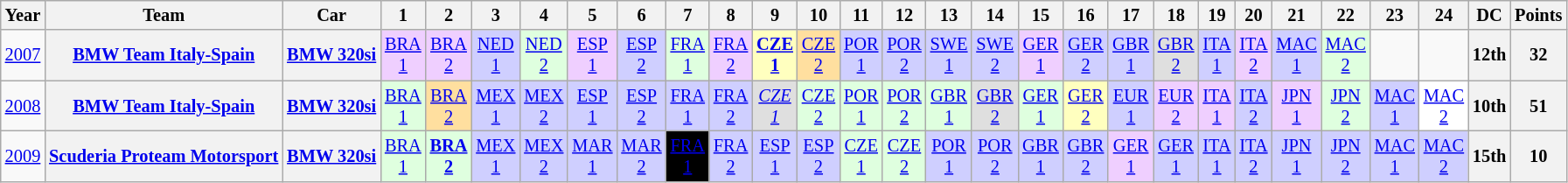<table class="wikitable" style="text-align:center; font-size:85%">
<tr>
<th>Year</th>
<th>Team</th>
<th>Car</th>
<th>1</th>
<th>2</th>
<th>3</th>
<th>4</th>
<th>5</th>
<th>6</th>
<th>7</th>
<th>8</th>
<th>9</th>
<th>10</th>
<th>11</th>
<th>12</th>
<th>13</th>
<th>14</th>
<th>15</th>
<th>16</th>
<th>17</th>
<th>18</th>
<th>19</th>
<th>20</th>
<th>21</th>
<th>22</th>
<th>23</th>
<th>24</th>
<th>DC</th>
<th>Points</th>
</tr>
<tr>
<td><a href='#'>2007</a></td>
<th nowrap><a href='#'>BMW Team Italy-Spain</a></th>
<th nowrap><a href='#'>BMW 320si</a></th>
<td style="background:#efcfff;"><a href='#'>BRA<br>1</a><br></td>
<td style="background:#efcfff;"><a href='#'>BRA<br>2</a><br></td>
<td style="background:#cfcfff;"><a href='#'>NED<br>1</a><br></td>
<td style="background:#dfffdf;"><a href='#'>NED<br>2</a><br></td>
<td style="background:#efcfff;"><a href='#'>ESP<br>1</a><br></td>
<td style="background:#cfcfff;"><a href='#'>ESP<br>2</a><br></td>
<td style="background:#dfffdf;"><a href='#'>FRA<br>1</a><br></td>
<td style="background:#efcfff;"><a href='#'>FRA<br>2</a><br></td>
<td style="background:#ffffbf;"><strong><a href='#'>CZE<br>1</a></strong><br></td>
<td style="background:#ffdf9f;"><a href='#'>CZE<br>2</a><br></td>
<td style="background:#cfcfff;"><a href='#'>POR<br>1</a><br></td>
<td style="background:#cfcfff;"><a href='#'>POR<br>2</a><br></td>
<td style="background:#cfcfff;"><a href='#'>SWE<br>1</a><br></td>
<td style="background:#cfcfff;"><a href='#'>SWE<br>2</a><br></td>
<td style="background:#efcfff;"><a href='#'>GER<br>1</a><br></td>
<td style="background:#cfcfff;"><a href='#'>GER<br>2</a><br></td>
<td style="background:#cfcfff;"><a href='#'>GBR<br>1</a><br></td>
<td style="background:#dfdfdf;"><a href='#'>GBR<br>2</a><br></td>
<td style="background:#cfcfff;"><a href='#'>ITA<br>1</a><br></td>
<td style="background:#efcfff;"><a href='#'>ITA<br>2</a><br></td>
<td style="background:#cfcfff;"><a href='#'>MAC<br>1</a><br></td>
<td style="background:#dfffdf;"><a href='#'>MAC<br>2</a><br></td>
<td></td>
<td></td>
<th>12th</th>
<th>32</th>
</tr>
<tr>
<td><a href='#'>2008</a></td>
<th nowrap><a href='#'>BMW Team Italy-Spain</a></th>
<th nowrap><a href='#'>BMW 320si</a></th>
<td style="background:#dfffdf;"><a href='#'>BRA<br>1</a><br></td>
<td style="background:#ffdf9f;"><a href='#'>BRA<br>2</a><br></td>
<td style="background:#cfcfff;"><a href='#'>MEX<br>1</a><br></td>
<td style="background:#cfcfff;"><a href='#'>MEX<br>2</a><br></td>
<td style="background:#cfcfff;"><a href='#'>ESP<br>1</a><br></td>
<td style="background:#cfcfff;"><a href='#'>ESP<br>2</a><br></td>
<td style="background:#cfcfff;"><a href='#'>FRA<br>1</a><br></td>
<td style="background:#cfcfff;"><a href='#'>FRA<br>2</a><br></td>
<td style="background:#dfdfdf;"><em><a href='#'>CZE<br>1</a></em><br></td>
<td style="background:#dfffdf;"><a href='#'>CZE<br>2</a><br></td>
<td style="background:#dfffdf;"><a href='#'>POR<br>1</a><br></td>
<td style="background:#dfffdf;"><a href='#'>POR<br>2</a><br></td>
<td style="background:#dfffdf;"><a href='#'>GBR<br>1</a><br></td>
<td style="background:#dfdfdf;"><a href='#'>GBR<br>2</a><br></td>
<td style="background:#dfffdf;"><a href='#'>GER<br>1</a><br></td>
<td style="background:#ffffbf;"><a href='#'>GER<br>2</a><br></td>
<td style="background:#cfcfff;"><a href='#'>EUR<br>1</a><br></td>
<td style="background:#efcfff;"><a href='#'>EUR<br>2</a><br></td>
<td style="background:#efcfff;"><a href='#'>ITA<br>1</a><br></td>
<td style="background:#cfcfff;"><a href='#'>ITA<br>2</a><br></td>
<td style="background:#efcfff;"><a href='#'>JPN<br>1</a><br></td>
<td style="background:#dfffdf;"><a href='#'>JPN<br>2</a><br></td>
<td style="background:#cfcfff;"><a href='#'>MAC<br>1</a><br></td>
<td style="background:#ffffff;"><a href='#'>MAC<br>2</a><br></td>
<th>10th</th>
<th>51</th>
</tr>
<tr>
<td><a href='#'>2009</a></td>
<th nowrap><a href='#'>Scuderia Proteam Motorsport</a></th>
<th nowrap><a href='#'>BMW 320si</a></th>
<td style="background:#dfffdf;"><a href='#'>BRA<br>1</a><br></td>
<td style="background:#dfffdf;"><strong><a href='#'>BRA<br>2</a></strong><br></td>
<td style="background:#cfcfff;"><a href='#'>MEX<br>1</a><br></td>
<td style="background:#cfcfff;"><a href='#'>MEX<br>2</a><br></td>
<td style="background:#cfcfff;"><a href='#'>MAR<br>1</a><br></td>
<td style="background:#cfcfff;"><a href='#'>MAR<br>2</a><br></td>
<td style="background:black; color:white"><a href='#'><span>FRA<br>1</span></a><br></td>
<td style="background:#cfcfff;"><a href='#'>FRA<br>2</a><br></td>
<td style="background:#cfcfff;"><a href='#'>ESP<br>1</a><br></td>
<td style="background:#cfcfff;"><a href='#'>ESP<br>2</a><br></td>
<td style="background:#dfffdf;"><a href='#'>CZE<br>1</a><br></td>
<td style="background:#dfffdf;"><a href='#'>CZE<br>2</a><br></td>
<td style="background:#cfcfff;"><a href='#'>POR<br>1</a><br></td>
<td style="background:#cfcfff;"><a href='#'>POR<br>2</a><br></td>
<td style="background:#cfcfff;"><a href='#'>GBR<br>1</a><br></td>
<td style="background:#cfcfff;"><a href='#'>GBR<br>2</a><br></td>
<td style="background:#efcfff;"><a href='#'>GER<br>1</a><br></td>
<td style="background:#cfcfff;"><a href='#'>GER<br>1</a><br></td>
<td style="background:#cfcfff;"><a href='#'>ITA<br>1</a><br></td>
<td style="background:#cfcfff;"><a href='#'>ITA<br>2</a><br></td>
<td style="background:#cfcfff;"><a href='#'>JPN<br>1</a><br></td>
<td style="background:#cfcfff;"><a href='#'>JPN<br>2</a><br></td>
<td style="background:#cfcfff;"><a href='#'>MAC<br>1</a><br></td>
<td style="background:#cfcfff;"><a href='#'>MAC<br>2</a><br></td>
<th>15th</th>
<th>10</th>
</tr>
</table>
